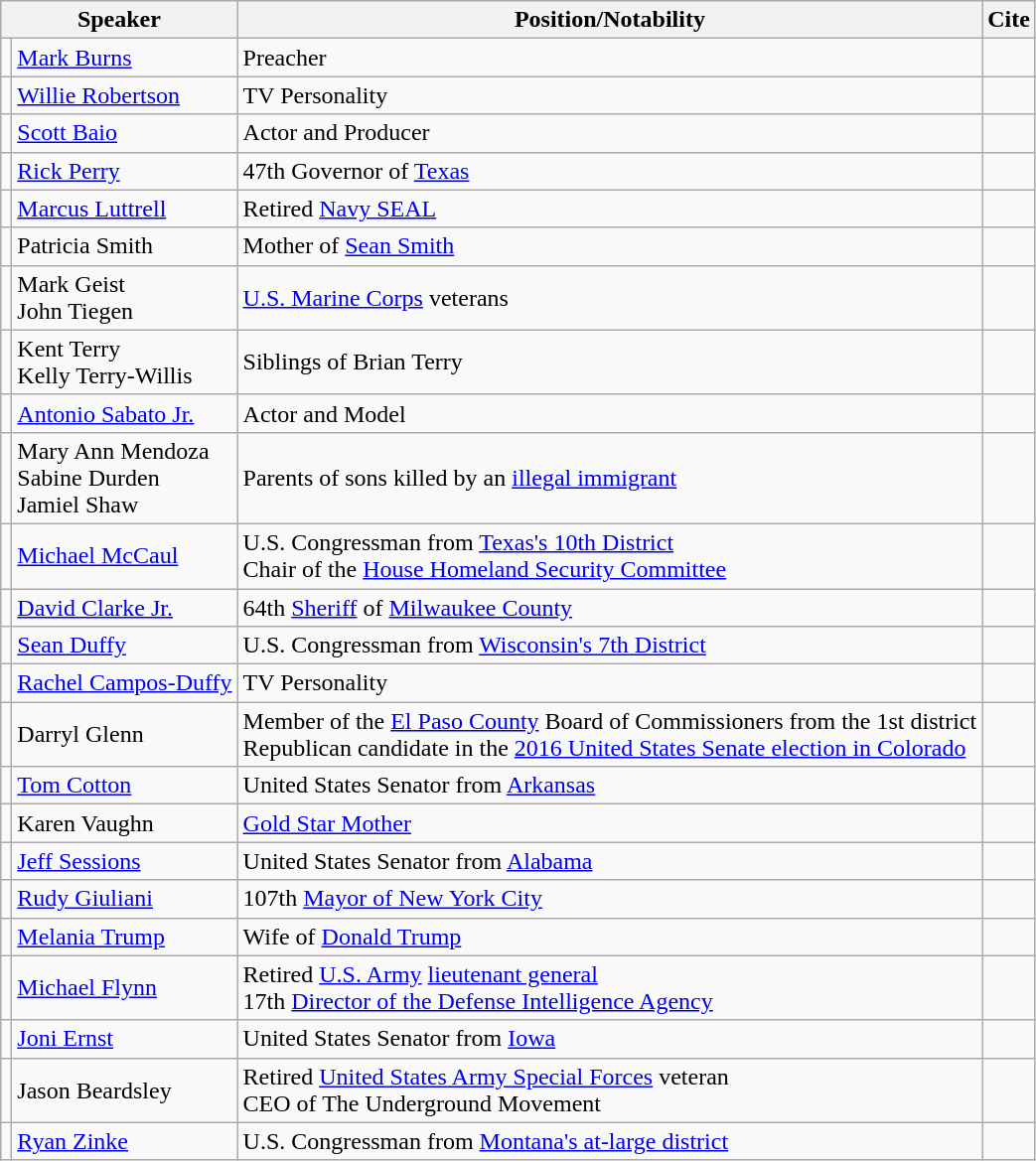<table class="wikitable">
<tr>
<th colspan="2">Speaker</th>
<th>Position/Notability</th>
<th>Cite</th>
</tr>
<tr>
<td></td>
<td><a href='#'>Mark Burns</a></td>
<td>Preacher</td>
<td></td>
</tr>
<tr>
<td></td>
<td><a href='#'>Willie Robertson</a></td>
<td>TV Personality</td>
<td></td>
</tr>
<tr>
<td></td>
<td><a href='#'>Scott Baio</a></td>
<td>Actor and Producer</td>
<td></td>
</tr>
<tr>
<td></td>
<td><a href='#'>Rick Perry</a></td>
<td>47th Governor of <a href='#'>Texas</a></td>
<td></td>
</tr>
<tr>
<td></td>
<td><a href='#'>Marcus Luttrell</a></td>
<td>Retired <a href='#'>Navy SEAL</a></td>
<td></td>
</tr>
<tr>
<td></td>
<td>Patricia Smith</td>
<td>Mother of <a href='#'>Sean Smith</a></td>
<td></td>
</tr>
<tr>
<td></td>
<td>Mark Geist<br>John Tiegen</td>
<td><a href='#'>U.S. Marine Corps</a> veterans</td>
<td></td>
</tr>
<tr>
<td></td>
<td>Kent Terry<br>Kelly Terry-Willis</td>
<td>Siblings of Brian Terry</td>
<td></td>
</tr>
<tr>
<td></td>
<td><a href='#'>Antonio Sabato Jr.</a></td>
<td>Actor and Model</td>
<td></td>
</tr>
<tr>
<td></td>
<td>Mary Ann Mendoza<br>Sabine Durden<br>Jamiel Shaw</td>
<td>Parents of sons killed by an <a href='#'>illegal immigrant</a></td>
<td></td>
</tr>
<tr>
<td></td>
<td><a href='#'>Michael McCaul</a></td>
<td>U.S. Congressman from <a href='#'>Texas's 10th District</a><br>Chair of the <a href='#'>House Homeland Security Committee</a></td>
<td></td>
</tr>
<tr>
<td></td>
<td><a href='#'>David Clarke Jr.</a></td>
<td>64th <a href='#'>Sheriff</a> of <a href='#'>Milwaukee County</a></td>
<td></td>
</tr>
<tr>
<td></td>
<td><a href='#'>Sean Duffy</a></td>
<td>U.S. Congressman from <a href='#'>Wisconsin's 7th District</a></td>
<td></td>
</tr>
<tr>
<td></td>
<td><a href='#'>Rachel Campos-Duffy</a></td>
<td>TV Personality</td>
<td></td>
</tr>
<tr>
<td></td>
<td>Darryl Glenn</td>
<td>Member of the <a href='#'>El Paso County</a> Board of Commissioners from the 1st district<br>Republican candidate in the <a href='#'>2016 United States Senate election in Colorado</a></td>
<td></td>
</tr>
<tr>
<td></td>
<td><a href='#'>Tom Cotton</a></td>
<td>United States Senator from <a href='#'>Arkansas</a></td>
<td></td>
</tr>
<tr>
<td></td>
<td>Karen Vaughn</td>
<td><a href='#'>Gold Star Mother</a></td>
<td></td>
</tr>
<tr>
<td></td>
<td><a href='#'>Jeff Sessions</a></td>
<td>United States Senator from <a href='#'>Alabama</a></td>
<td></td>
</tr>
<tr>
<td></td>
<td><a href='#'>Rudy Giuliani</a></td>
<td>107th <a href='#'>Mayor of New York City</a></td>
<td></td>
</tr>
<tr>
<td></td>
<td><a href='#'>Melania Trump</a></td>
<td>Wife of <a href='#'>Donald Trump</a></td>
<td></td>
</tr>
<tr>
<td></td>
<td><a href='#'>Michael Flynn</a></td>
<td>Retired <a href='#'>U.S. Army</a> <a href='#'>lieutenant general</a><br>17th <a href='#'>Director of the Defense Intelligence Agency</a></td>
<td></td>
</tr>
<tr>
<td></td>
<td><a href='#'>Joni Ernst</a></td>
<td>United States Senator from <a href='#'>Iowa</a></td>
<td></td>
</tr>
<tr>
<td></td>
<td>Jason Beardsley</td>
<td>Retired <a href='#'>United States Army Special Forces</a> veteran<br>CEO of The Underground Movement</td>
<td></td>
</tr>
<tr>
<td></td>
<td><a href='#'>Ryan Zinke</a></td>
<td>U.S. Congressman from <a href='#'>Montana's at-large district</a></td>
<td></td>
</tr>
</table>
